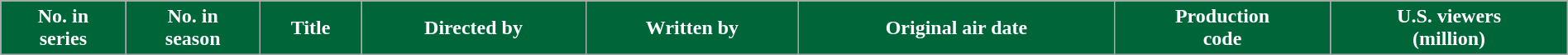<table class="wikitable plainrowheaders" style="width: 100%; margin-right: 0;">
<tr style="color:white;">
<th style="background:#00663A">No. in<br>series</th>
<th style="background:#00663A">No. in<br>season</th>
<th style="background:#00663A">Title</th>
<th style="background:#00663A">Directed by</th>
<th style="background:#00663A">Written by</th>
<th style="background:#00663A">Original air date</th>
<th style="background:#00663A">Production<br>code</th>
<th style="background:#00663A">U.S. viewers<br>(million)<br>













</th>
</tr>
</table>
